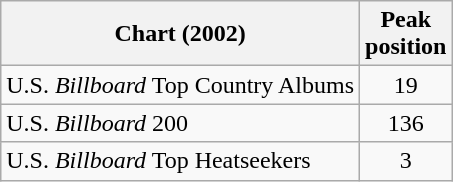<table class="wikitable">
<tr>
<th>Chart (2002)</th>
<th>Peak<br>position</th>
</tr>
<tr>
<td>U.S. <em>Billboard</em> Top Country Albums</td>
<td align="center">19</td>
</tr>
<tr>
<td>U.S. <em>Billboard</em> 200</td>
<td align="center">136</td>
</tr>
<tr>
<td>U.S. <em>Billboard</em> Top Heatseekers</td>
<td align="center">3</td>
</tr>
</table>
